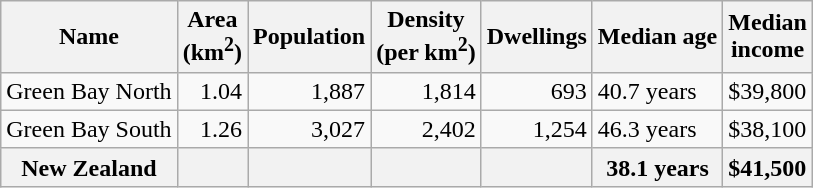<table class="wikitable">
<tr>
<th>Name</th>
<th>Area<br>(km<sup>2</sup>)</th>
<th>Population</th>
<th>Density<br>(per km<sup>2</sup>)</th>
<th>Dwellings</th>
<th>Median age</th>
<th>Median<br>income</th>
</tr>
<tr>
<td>Green Bay North</td>
<td style="text-align:right;">1.04</td>
<td style="text-align:right;">1,887</td>
<td style="text-align:right;">1,814</td>
<td style="text-align:right;">693</td>
<td>40.7 years</td>
<td>$39,800</td>
</tr>
<tr>
<td>Green Bay South</td>
<td style="text-align:right;">1.26</td>
<td style="text-align:right;">3,027</td>
<td style="text-align:right;">2,402</td>
<td style="text-align:right;">1,254</td>
<td>46.3 years</td>
<td>$38,100</td>
</tr>
<tr>
<th>New Zealand</th>
<th></th>
<th></th>
<th></th>
<th></th>
<th>38.1 years</th>
<th style="text-align:left;">$41,500</th>
</tr>
</table>
